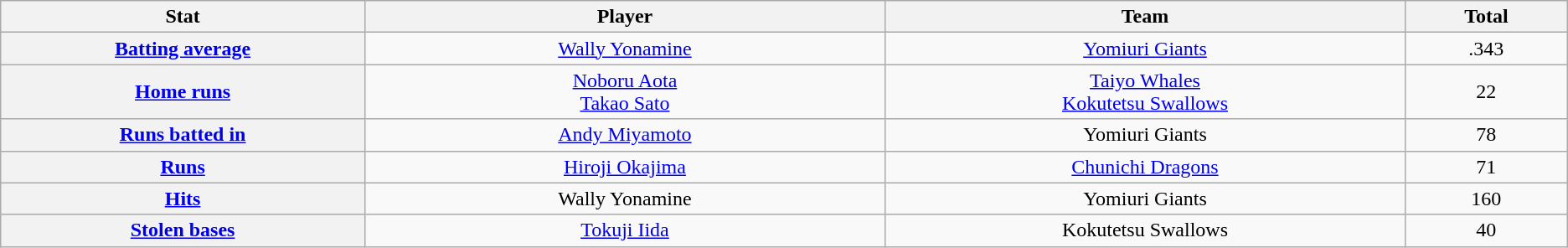<table class="wikitable" style="text-align:center;">
<tr>
<th scope="col" width="7%">Stat</th>
<th scope="col" width="10%">Player</th>
<th scope="col" width="10%">Team</th>
<th scope="col" width="3%">Total</th>
</tr>
<tr>
<th scope="row" style="text-align:center;"><a href='#'>Batting average</a></th>
<td><a href='#'>Wally Yonamine</a></td>
<td><a href='#'>Yomiuri Giants</a></td>
<td>.343</td>
</tr>
<tr>
<th scope="row" style="text-align:center;"><a href='#'>Home runs</a></th>
<td><a href='#'>Noboru Aota</a><br><a href='#'>Takao Sato</a></td>
<td><a href='#'>Taiyo Whales</a><br><a href='#'>Kokutetsu Swallows</a></td>
<td>22</td>
</tr>
<tr>
<th scope="row" style="text-align:center;"><a href='#'>Runs batted in</a></th>
<td><a href='#'>Andy Miyamoto</a></td>
<td>Yomiuri Giants</td>
<td>78</td>
</tr>
<tr>
<th scope="row" style="text-align:center;"><a href='#'>Runs</a></th>
<td><a href='#'>Hiroji Okajima</a></td>
<td><a href='#'>Chunichi Dragons</a></td>
<td>71</td>
</tr>
<tr>
<th scope="row" style="text-align:center;"><a href='#'>Hits</a></th>
<td>Wally Yonamine</td>
<td>Yomiuri Giants</td>
<td>160</td>
</tr>
<tr>
<th scope="row" style="text-align:center;"><a href='#'>Stolen bases</a></th>
<td><a href='#'>Tokuji Iida</a></td>
<td>Kokutetsu Swallows</td>
<td>40</td>
</tr>
</table>
